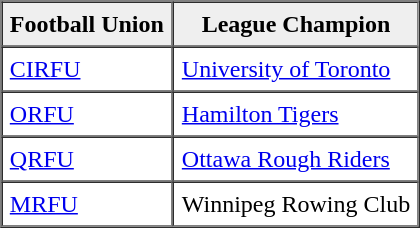<table border="1" cellpadding="5" cellspacing="0" align="center">
<tr>
<th scope="col" style="background:#efefef;">Football Union</th>
<th scope="col" style="background:#efefef;">League Champion</th>
</tr>
<tr>
<td><a href='#'>CIRFU</a></td>
<td><a href='#'>University of Toronto</a></td>
</tr>
<tr>
<td><a href='#'>ORFU</a></td>
<td><a href='#'>Hamilton Tigers</a></td>
</tr>
<tr>
<td><a href='#'>QRFU</a></td>
<td><a href='#'>Ottawa Rough Riders</a></td>
</tr>
<tr>
<td><a href='#'>MRFU</a></td>
<td>Winnipeg Rowing Club</td>
</tr>
<tr>
</tr>
</table>
